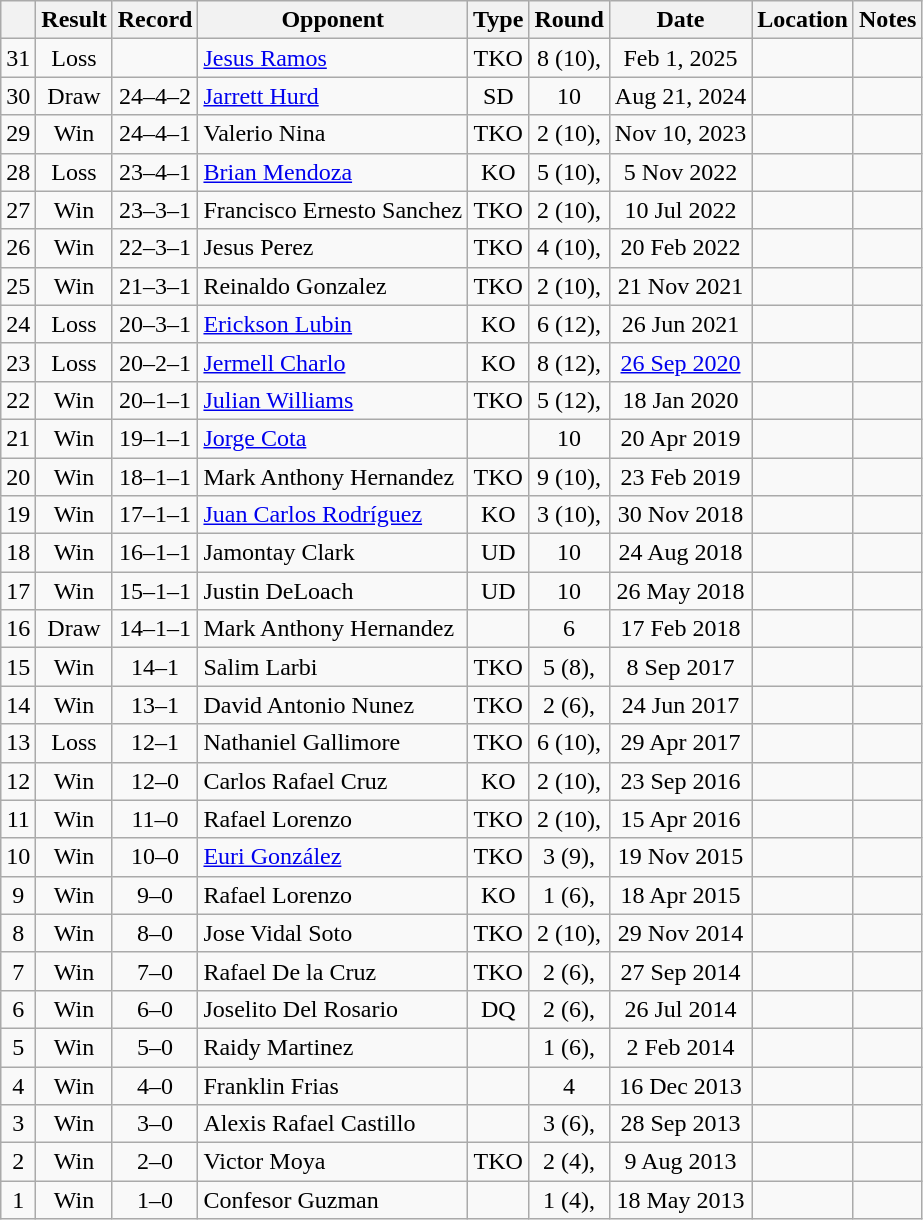<table class=wikitable style=text-align:center>
<tr>
<th></th>
<th>Result</th>
<th>Record</th>
<th>Opponent</th>
<th>Type</th>
<th>Round</th>
<th>Date</th>
<th>Location</th>
<th>Notes</th>
</tr>
<tr>
<td>31</td>
<td>Loss</td>
<td></td>
<td align=left><a href='#'>Jesus Ramos</a></td>
<td>TKO</td>
<td>8 (10), </td>
<td>Feb 1, 2025</td>
<td align=left></td>
<td align=left></td>
</tr>
<tr>
<td>30</td>
<td>Draw</td>
<td>24–4–2</td>
<td style="text-align:left;"><a href='#'>Jarrett Hurd</a></td>
<td>SD</td>
<td>10</td>
<td>Aug 21, 2024</td>
<td style="text-align:left;"></td>
<td align=left></td>
</tr>
<tr>
<td>29</td>
<td>Win</td>
<td>24–4–1</td>
<td align=left>Valerio Nina</td>
<td>TKO</td>
<td>2 (10), </td>
<td>Nov 10, 2023</td>
<td align=left></td>
<td align=left></td>
</tr>
<tr>
<td>28</td>
<td>Loss</td>
<td>23–4–1</td>
<td align=left><a href='#'>Brian Mendoza</a></td>
<td>KO</td>
<td>5 (10), </td>
<td>5 Nov 2022</td>
<td align=left></td>
<td align=left></td>
</tr>
<tr>
<td>27</td>
<td>Win</td>
<td>23–3–1</td>
<td align=left>Francisco Ernesto Sanchez</td>
<td>TKO</td>
<td>2 (10), </td>
<td>10 Jul 2022</td>
<td align=left></td>
<td align=left></td>
</tr>
<tr>
<td>26</td>
<td>Win</td>
<td>22–3–1</td>
<td align=left>Jesus Perez</td>
<td>TKO</td>
<td>4 (10), </td>
<td>20 Feb 2022</td>
<td align=left></td>
<td align=left></td>
</tr>
<tr>
<td>25</td>
<td>Win</td>
<td>21–3–1</td>
<td align=left>Reinaldo Gonzalez</td>
<td>TKO</td>
<td>2 (10), </td>
<td>21 Nov 2021</td>
<td align=left></td>
<td align=left></td>
</tr>
<tr>
<td>24</td>
<td>Loss</td>
<td>20–3–1</td>
<td align=left><a href='#'>Erickson Lubin</a></td>
<td>KO</td>
<td>6 (12), </td>
<td>26 Jun 2021</td>
<td align=left></td>
<td align=left></td>
</tr>
<tr>
<td>23</td>
<td>Loss</td>
<td>20–2–1</td>
<td align=left><a href='#'>Jermell Charlo</a></td>
<td>KO</td>
<td>8 (12), </td>
<td><a href='#'>26 Sep 2020</a></td>
<td align=left></td>
<td align=left></td>
</tr>
<tr>
<td>22</td>
<td>Win</td>
<td>20–1–1</td>
<td align=left><a href='#'>Julian Williams</a></td>
<td>TKO</td>
<td>5 (12), </td>
<td>18 Jan 2020</td>
<td align=left></td>
<td align=left></td>
</tr>
<tr>
<td>21</td>
<td>Win</td>
<td>19–1–1</td>
<td align=left><a href='#'>Jorge Cota</a></td>
<td></td>
<td>10</td>
<td>20 Apr 2019</td>
<td align=left></td>
<td align=left></td>
</tr>
<tr>
<td>20</td>
<td>Win</td>
<td>18–1–1</td>
<td align=left>Mark Anthony Hernandez</td>
<td>TKO</td>
<td>9 (10), </td>
<td>23 Feb 2019</td>
<td align=left></td>
<td align=left></td>
</tr>
<tr>
<td>19</td>
<td>Win</td>
<td>17–1–1</td>
<td align=left><a href='#'>Juan Carlos Rodríguez</a></td>
<td>KO</td>
<td>3 (10), </td>
<td>30 Nov 2018</td>
<td align=left></td>
<td align=left></td>
</tr>
<tr>
<td>18</td>
<td>Win</td>
<td>16–1–1</td>
<td align=left>Jamontay Clark</td>
<td>UD</td>
<td>10</td>
<td>24 Aug 2018</td>
<td align=left></td>
<td align=left></td>
</tr>
<tr>
<td>17</td>
<td>Win</td>
<td>15–1–1</td>
<td align=left>Justin DeLoach</td>
<td>UD</td>
<td>10</td>
<td>26 May 2018</td>
<td align=left></td>
<td align=left></td>
</tr>
<tr>
<td>16</td>
<td>Draw</td>
<td>14–1–1</td>
<td align=left>Mark Anthony Hernandez</td>
<td></td>
<td>6</td>
<td>17 Feb 2018</td>
<td align=left></td>
<td align=left></td>
</tr>
<tr>
<td>15</td>
<td>Win</td>
<td>14–1</td>
<td align=left>Salim Larbi</td>
<td>TKO</td>
<td>5 (8), </td>
<td>8 Sep 2017</td>
<td align=left></td>
<td align=left></td>
</tr>
<tr>
<td>14</td>
<td>Win</td>
<td>13–1</td>
<td align=left>David Antonio Nunez</td>
<td>TKO</td>
<td>2 (6), </td>
<td>24 Jun 2017</td>
<td align=left></td>
<td align=left></td>
</tr>
<tr>
<td>13</td>
<td>Loss</td>
<td>12–1</td>
<td align=left>Nathaniel Gallimore</td>
<td>TKO</td>
<td>6 (10), </td>
<td>29 Apr 2017</td>
<td align=left></td>
<td align=left></td>
</tr>
<tr>
<td>12</td>
<td>Win</td>
<td>12–0</td>
<td align=left>Carlos Rafael Cruz</td>
<td>KO</td>
<td>2 (10), </td>
<td>23 Sep 2016</td>
<td align=left></td>
<td align=left></td>
</tr>
<tr>
<td>11</td>
<td>Win</td>
<td>11–0</td>
<td align=left>Rafael Lorenzo</td>
<td>TKO</td>
<td>2 (10), </td>
<td>15 Apr 2016</td>
<td align=left></td>
<td align=left></td>
</tr>
<tr>
<td>10</td>
<td>Win</td>
<td>10–0</td>
<td align=left><a href='#'>Euri González</a></td>
<td>TKO</td>
<td>3 (9), </td>
<td>19 Nov 2015</td>
<td align=left></td>
<td align=left></td>
</tr>
<tr>
<td>9</td>
<td>Win</td>
<td>9–0</td>
<td align=left>Rafael Lorenzo</td>
<td>KO</td>
<td>1 (6), </td>
<td>18 Apr 2015</td>
<td align=left></td>
<td align=left></td>
</tr>
<tr>
<td>8</td>
<td>Win</td>
<td>8–0</td>
<td align=left>Jose Vidal Soto</td>
<td>TKO</td>
<td>2 (10), </td>
<td>29 Nov 2014</td>
<td align=left></td>
<td align=left></td>
</tr>
<tr>
<td>7</td>
<td>Win</td>
<td>7–0</td>
<td align=left>Rafael De la Cruz</td>
<td>TKO</td>
<td>2 (6), </td>
<td>27 Sep 2014</td>
<td align=left></td>
<td align=left></td>
</tr>
<tr>
<td>6</td>
<td>Win</td>
<td>6–0</td>
<td align=left>Joselito Del Rosario</td>
<td>DQ</td>
<td>2 (6), </td>
<td>26 Jul 2014</td>
<td align=left></td>
<td align=left></td>
</tr>
<tr>
<td>5</td>
<td>Win</td>
<td>5–0</td>
<td align=left>Raidy Martinez</td>
<td></td>
<td>1 (6), </td>
<td>2 Feb 2014</td>
<td align=left></td>
<td align=left></td>
</tr>
<tr>
<td>4</td>
<td>Win</td>
<td>4–0</td>
<td align=left>Franklin Frias</td>
<td></td>
<td>4</td>
<td>16 Dec 2013</td>
<td align=left></td>
<td align=left></td>
</tr>
<tr>
<td>3</td>
<td>Win</td>
<td>3–0</td>
<td align=left>Alexis Rafael Castillo</td>
<td></td>
<td>3 (6), </td>
<td>28 Sep 2013</td>
<td align=left></td>
<td align=left></td>
</tr>
<tr>
<td>2</td>
<td>Win</td>
<td>2–0</td>
<td align=left>Victor Moya</td>
<td>TKO</td>
<td>2 (4), </td>
<td>9 Aug 2013</td>
<td align=left></td>
<td align=left></td>
</tr>
<tr>
<td>1</td>
<td>Win</td>
<td>1–0</td>
<td align=left>Confesor Guzman</td>
<td></td>
<td>1 (4), </td>
<td>18 May 2013</td>
<td align=left></td>
<td align=left></td>
</tr>
</table>
